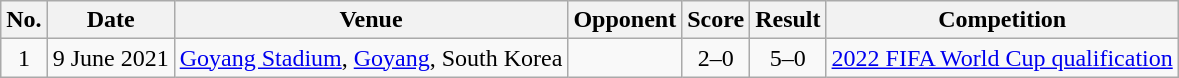<table class="wikitable sortable">
<tr>
<th scope="col">No.</th>
<th scope="col">Date</th>
<th scope="col">Venue</th>
<th scope="col">Opponent</th>
<th scope="col">Score</th>
<th scope="col">Result</th>
<th scope="col">Competition</th>
</tr>
<tr>
<td align="center">1</td>
<td>9 June 2021</td>
<td><a href='#'>Goyang Stadium</a>, <a href='#'>Goyang</a>, South Korea</td>
<td></td>
<td align="center">2–0</td>
<td align="center">5–0</td>
<td><a href='#'>2022 FIFA World Cup qualification</a></td>
</tr>
</table>
